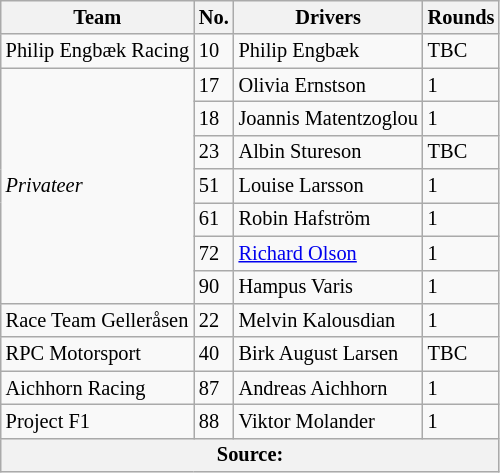<table class="wikitable" style="font-size: 85%;">
<tr>
<th>Team</th>
<th>No.</th>
<th>Drivers</th>
<th>Rounds</th>
</tr>
<tr>
<td>Philip Engbæk Racing</td>
<td>10</td>
<td> Philip Engbæk</td>
<td>TBC</td>
</tr>
<tr>
<td rowspan=7><em>Privateer</em></td>
<td>17</td>
<td> Olivia Ernstson </td>
<td>1</td>
</tr>
<tr>
<td>18</td>
<td> Joannis Matentzoglou </td>
<td>1</td>
</tr>
<tr>
<td>23</td>
<td> Albin Stureson</td>
<td>TBC</td>
</tr>
<tr>
<td>51</td>
<td> Louise Larsson</td>
<td>1</td>
</tr>
<tr>
<td>61</td>
<td> Robin Hafström</td>
<td>1</td>
</tr>
<tr>
<td>72</td>
<td> <a href='#'>Richard Olson</a></td>
<td>1</td>
</tr>
<tr>
<td>90</td>
<td> Hampus Varis</td>
<td>1</td>
</tr>
<tr>
<td>Race Team Gelleråsen</td>
<td>22</td>
<td> Melvin Kalousdian</td>
<td>1</td>
</tr>
<tr>
<td>RPC Motorsport</td>
<td>40</td>
<td> Birk August Larsen</td>
<td>TBC</td>
</tr>
<tr>
<td>Aichhorn Racing</td>
<td>87</td>
<td> Andreas Aichhorn</td>
<td>1</td>
</tr>
<tr>
<td>Project F1</td>
<td>88</td>
<td> Viktor Molander</td>
<td>1</td>
</tr>
<tr>
<th colspan=4>Source:</th>
</tr>
</table>
